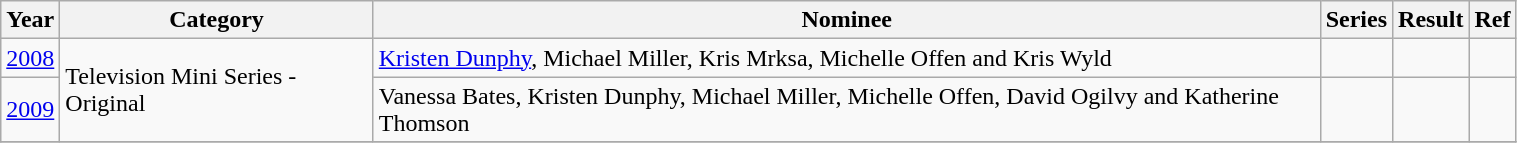<table class="wikitable" width=80%>
<tr>
<th>Year</th>
<th>Category</th>
<th>Nominee</th>
<th>Series</th>
<th>Result</th>
<th>Ref</th>
</tr>
<tr>
<td align="center"><a href='#'>2008</a></td>
<td rowspan=2>Television Mini Series - Original</td>
<td><a href='#'>Kristen Dunphy</a>, Michael Miller, Kris Mrksa, Michelle Offen and Kris Wyld</td>
<td></td>
<td></td>
<td align="center"></td>
</tr>
<tr>
<td align="center"><a href='#'>2009</a></td>
<td>Vanessa Bates, Kristen Dunphy, Michael Miller, Michelle Offen, David Ogilvy and Katherine Thomson</td>
<td></td>
<td></td>
<td align="center"></td>
</tr>
<tr>
</tr>
</table>
